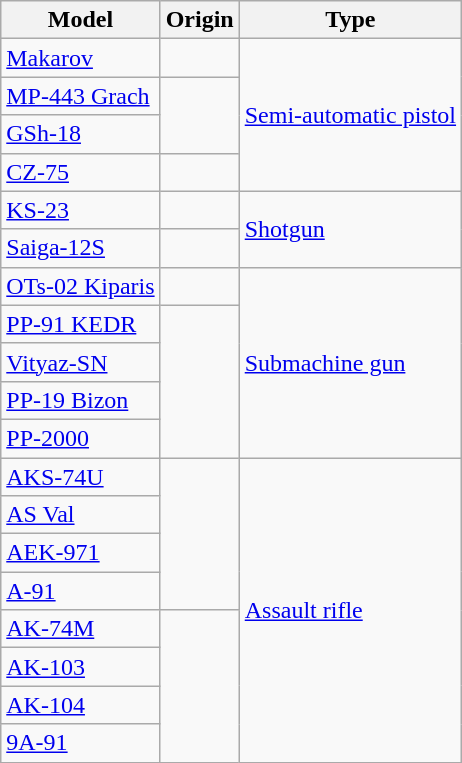<table class="wikitable">
<tr>
<th>Model</th>
<th>Origin</th>
<th>Type</th>
</tr>
<tr>
<td><a href='#'>Makarov</a></td>
<td></td>
<td rowspan="4"><a href='#'>Semi-automatic pistol</a></td>
</tr>
<tr>
<td><a href='#'>MP-443 Grach</a></td>
<td rowspan="2"></td>
</tr>
<tr>
<td><a href='#'>GSh-18</a></td>
</tr>
<tr>
<td><a href='#'>CZ-75</a></td>
<td></td>
</tr>
<tr>
<td><a href='#'>KS-23</a></td>
<td></td>
<td rowspan="2"><a href='#'>Shotgun</a></td>
</tr>
<tr>
<td><a href='#'>Saiga-12S</a></td>
<td></td>
</tr>
<tr>
<td><a href='#'>OTs-02 Kiparis</a></td>
<td></td>
<td rowspan="5"><a href='#'>Submachine gun</a></td>
</tr>
<tr>
<td><a href='#'>PP-91 KEDR</a></td>
<td rowspan="4"></td>
</tr>
<tr>
<td><a href='#'>Vityaz-SN</a></td>
</tr>
<tr>
<td><a href='#'>PP-19 Bizon</a></td>
</tr>
<tr>
<td><a href='#'>PP-2000</a></td>
</tr>
<tr>
<td><a href='#'>AKS-74U</a></td>
<td rowspan="4"></td>
<td rowspan="8"><a href='#'>Assault rifle</a></td>
</tr>
<tr>
<td><a href='#'>AS Val</a></td>
</tr>
<tr>
<td><a href='#'>AEK-971</a></td>
</tr>
<tr>
<td><a href='#'>A-91</a></td>
</tr>
<tr>
<td><a href='#'>AK-74M</a></td>
<td rowspan="4"></td>
</tr>
<tr>
<td><a href='#'>AK-103</a></td>
</tr>
<tr>
<td><a href='#'>AK-104</a></td>
</tr>
<tr>
<td><a href='#'>9A-91</a></td>
</tr>
</table>
